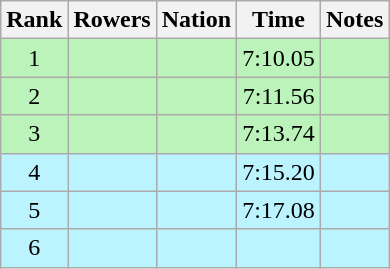<table class="wikitable sortable" style=text-align:center>
<tr>
<th>Rank</th>
<th>Rowers</th>
<th>Nation</th>
<th>Time</th>
<th>Notes</th>
</tr>
<tr bgcolor=bbf3bb>
<td>1</td>
<td align=left></td>
<td align=left></td>
<td>7:10.05</td>
<td></td>
</tr>
<tr bgcolor=bbf3bb>
<td>2</td>
<td align=left></td>
<td align=left></td>
<td>7:11.56</td>
<td></td>
</tr>
<tr bgcolor=bbf3bb>
<td>3</td>
<td align=left></td>
<td align=left></td>
<td>7:13.74</td>
<td></td>
</tr>
<tr bgcolor=bbf3ff>
<td>4</td>
<td align=left></td>
<td align=left></td>
<td>7:15.20</td>
<td></td>
</tr>
<tr bgcolor=bbf3ff>
<td>5</td>
<td align=left></td>
<td align=left></td>
<td>7:17.08</td>
<td></td>
</tr>
<tr bgcolor=bbf3ff>
<td>6</td>
<td align=left></td>
<td align=left></td>
<td></td>
<td></td>
</tr>
</table>
